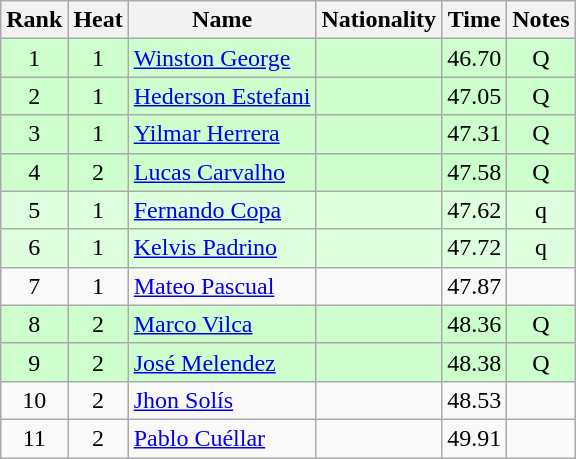<table class="wikitable sortable" style="text-align:center">
<tr>
<th>Rank</th>
<th>Heat</th>
<th>Name</th>
<th>Nationality</th>
<th>Time</th>
<th>Notes</th>
</tr>
<tr bgcolor=ccffcc>
<td>1</td>
<td>1</td>
<td align=left><a href='#'>Winston George</a></td>
<td align=left></td>
<td>46.70</td>
<td>Q</td>
</tr>
<tr bgcolor=ccffcc>
<td>2</td>
<td>1</td>
<td align=left><a href='#'>Hederson Estefani</a></td>
<td align=left></td>
<td>47.05</td>
<td>Q</td>
</tr>
<tr bgcolor=ccffcc>
<td>3</td>
<td>1</td>
<td align=left><a href='#'>Yilmar Herrera</a></td>
<td align=left></td>
<td>47.31</td>
<td>Q</td>
</tr>
<tr bgcolor=ccffcc>
<td>4</td>
<td>2</td>
<td align=left><a href='#'>Lucas Carvalho</a></td>
<td align=left></td>
<td>47.58</td>
<td>Q</td>
</tr>
<tr bgcolor=ddffdd>
<td>5</td>
<td>1</td>
<td align=left><a href='#'>Fernando Copa</a></td>
<td align=left></td>
<td>47.62</td>
<td>q</td>
</tr>
<tr bgcolor=ddffdd>
<td>6</td>
<td>1</td>
<td align=left><a href='#'>Kelvis Padrino</a></td>
<td align=left></td>
<td>47.72</td>
<td>q</td>
</tr>
<tr>
<td>7</td>
<td>1</td>
<td align=left><a href='#'>Mateo Pascual</a></td>
<td align=left></td>
<td>47.87</td>
<td></td>
</tr>
<tr bgcolor=ccffcc>
<td>8</td>
<td>2</td>
<td align=left><a href='#'>Marco Vilca</a></td>
<td align=left></td>
<td>48.36</td>
<td>Q</td>
</tr>
<tr bgcolor=ccffcc>
<td>9</td>
<td>2</td>
<td align=left><a href='#'>José Melendez</a></td>
<td align=left></td>
<td>48.38</td>
<td>Q</td>
</tr>
<tr>
<td>10</td>
<td>2</td>
<td align=left><a href='#'>Jhon Solís</a></td>
<td align=left></td>
<td>48.53</td>
<td></td>
</tr>
<tr>
<td>11</td>
<td>2</td>
<td align=left><a href='#'>Pablo Cuéllar</a></td>
<td align=left></td>
<td>49.91</td>
<td></td>
</tr>
</table>
